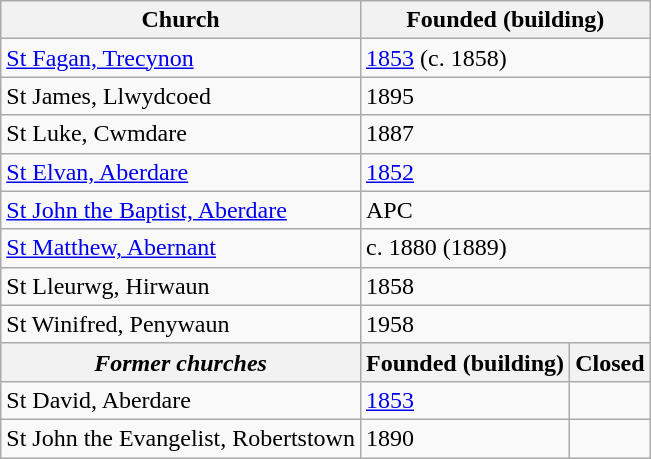<table class="wikitable">
<tr>
<th>Church</th>
<th colspan="2">Founded (building)</th>
</tr>
<tr>
<td><a href='#'>St Fagan, Trecynon</a></td>
<td colspan="2"><a href='#'>1853</a> (c. 1858)</td>
</tr>
<tr>
<td>St James, Llwydcoed</td>
<td colspan="2">1895</td>
</tr>
<tr>
<td>St Luke, Cwmdare</td>
<td colspan="2">1887</td>
</tr>
<tr>
<td><a href='#'>St Elvan, Aberdare</a></td>
<td colspan="2"><a href='#'>1852</a></td>
</tr>
<tr>
<td><a href='#'>St John the Baptist, Aberdare</a></td>
<td colspan="2">APC</td>
</tr>
<tr>
<td><a href='#'>St Matthew, Abernant</a></td>
<td colspan="2">c. 1880 (1889)</td>
</tr>
<tr>
<td>St Lleurwg, Hirwaun</td>
<td colspan="2">1858</td>
</tr>
<tr>
<td>St Winifred, Penywaun</td>
<td colspan="2">1958</td>
</tr>
<tr>
<th><em>Former churches</em></th>
<th>Founded (building)</th>
<th>Closed</th>
</tr>
<tr>
<td>St David, Aberdare</td>
<td><a href='#'>1853</a></td>
<td></td>
</tr>
<tr>
<td>St John the Evangelist, Robertstown</td>
<td>1890</td>
<td></td>
</tr>
</table>
